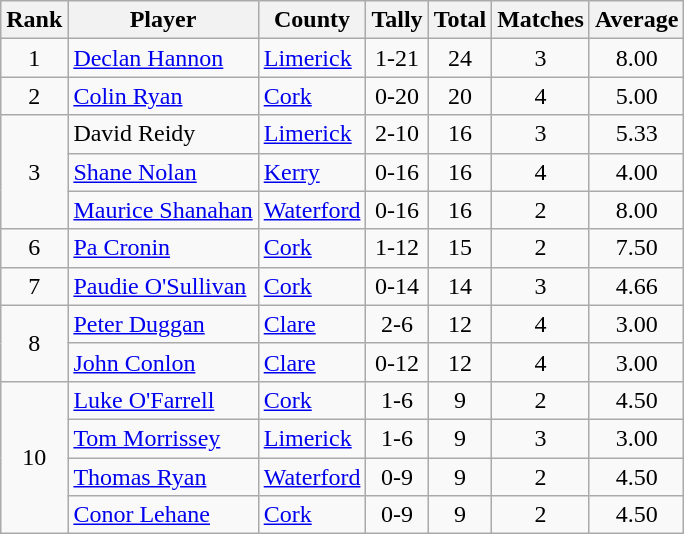<table class="wikitable">
<tr>
<th>Rank</th>
<th>Player</th>
<th>County</th>
<th>Tally</th>
<th>Total</th>
<th>Matches</th>
<th>Average</th>
</tr>
<tr>
<td rowspan=1 align=center>1</td>
<td><a href='#'>Declan Hannon</a></td>
<td> <a href='#'>Limerick</a></td>
<td align=center>1-21</td>
<td align=center>24</td>
<td align=center>3</td>
<td align=center>8.00</td>
</tr>
<tr>
<td rowspan=1 align=center>2</td>
<td><a href='#'>Colin Ryan</a></td>
<td> <a href='#'>Cork</a></td>
<td align=center>0-20</td>
<td align=center>20</td>
<td align=center>4</td>
<td align=center>5.00</td>
</tr>
<tr>
<td rowspan=3 align=center>3</td>
<td>David Reidy</td>
<td> <a href='#'>Limerick</a></td>
<td align=center>2-10</td>
<td align=center>16</td>
<td align=center>3</td>
<td align=center>5.33</td>
</tr>
<tr>
<td><a href='#'>Shane Nolan</a></td>
<td> <a href='#'>Kerry</a></td>
<td align=center>0-16</td>
<td align=center>16</td>
<td align=center>4</td>
<td align=center>4.00</td>
</tr>
<tr>
<td><a href='#'>Maurice Shanahan</a></td>
<td> <a href='#'>Waterford</a></td>
<td align=center>0-16</td>
<td align=center>16</td>
<td align=center>2</td>
<td align=center>8.00</td>
</tr>
<tr>
<td rowspan=1 align=center>6</td>
<td><a href='#'>Pa Cronin</a></td>
<td> <a href='#'>Cork</a></td>
<td align=center>1-12</td>
<td align=center>15</td>
<td align=center>2</td>
<td align=center>7.50</td>
</tr>
<tr>
<td rowspan=1 align=center>7</td>
<td><a href='#'>Paudie O'Sullivan</a></td>
<td> <a href='#'>Cork</a></td>
<td align=center>0-14</td>
<td align=center>14</td>
<td align=center>3</td>
<td align=center>4.66</td>
</tr>
<tr>
<td rowspan=2 align=center>8</td>
<td><a href='#'>Peter Duggan</a></td>
<td> <a href='#'>Clare</a></td>
<td align=center>2-6</td>
<td align=center>12</td>
<td align=center>4</td>
<td align=center>3.00</td>
</tr>
<tr>
<td><a href='#'>John Conlon</a></td>
<td> <a href='#'>Clare</a></td>
<td align=center>0-12</td>
<td align=center>12</td>
<td align=center>4</td>
<td align=center>3.00</td>
</tr>
<tr>
<td rowspan=4 align=center>10</td>
<td><a href='#'>Luke O'Farrell</a></td>
<td> <a href='#'>Cork</a></td>
<td align=center>1-6</td>
<td align=center>9</td>
<td align=center>2</td>
<td align=center>4.50</td>
</tr>
<tr>
<td><a href='#'>Tom Morrissey</a></td>
<td> <a href='#'>Limerick</a></td>
<td align=center>1-6</td>
<td align=center>9</td>
<td align=center>3</td>
<td align=center>3.00</td>
</tr>
<tr>
<td><a href='#'>Thomas Ryan</a></td>
<td> <a href='#'>Waterford</a></td>
<td align=center>0-9</td>
<td align=center>9</td>
<td align=center>2</td>
<td align=center>4.50</td>
</tr>
<tr>
<td><a href='#'>Conor Lehane</a></td>
<td> <a href='#'>Cork</a></td>
<td align=center>0-9</td>
<td align=center>9</td>
<td align=center>2</td>
<td align=center>4.50</td>
</tr>
</table>
